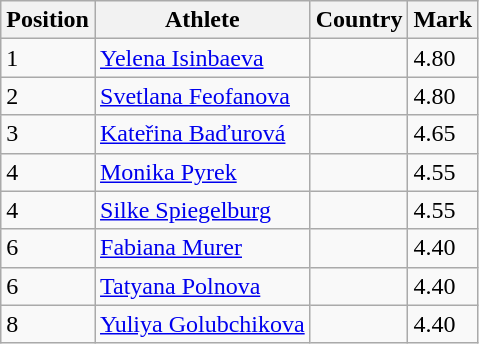<table class="wikitable">
<tr>
<th>Position</th>
<th>Athlete</th>
<th>Country</th>
<th>Mark</th>
</tr>
<tr>
<td>1</td>
<td><a href='#'>Yelena Isinbaeva</a></td>
<td></td>
<td>4.80</td>
</tr>
<tr>
<td>2</td>
<td><a href='#'>Svetlana Feofanova</a></td>
<td></td>
<td>4.80</td>
</tr>
<tr>
<td>3</td>
<td><a href='#'>Kateřina Baďurová</a></td>
<td></td>
<td>4.65</td>
</tr>
<tr>
<td>4</td>
<td><a href='#'>Monika Pyrek</a></td>
<td></td>
<td>4.55</td>
</tr>
<tr>
<td>4</td>
<td><a href='#'>Silke Spiegelburg</a></td>
<td></td>
<td>4.55</td>
</tr>
<tr>
<td>6</td>
<td><a href='#'>Fabiana Murer</a></td>
<td></td>
<td>4.40</td>
</tr>
<tr>
<td>6</td>
<td><a href='#'>Tatyana Polnova</a></td>
<td></td>
<td>4.40</td>
</tr>
<tr>
<td>8</td>
<td><a href='#'>Yuliya Golubchikova</a></td>
<td></td>
<td>4.40</td>
</tr>
</table>
